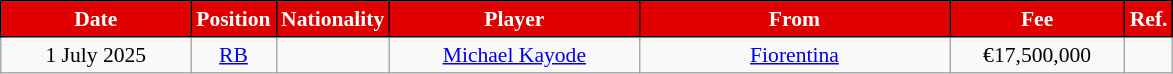<table class="wikitable" style="text-align:center; font-size:90%; ">
<tr>
<th style="background:#E00000;color:white;border:1px solid black; width:120px;">Date</th>
<th style="background:#E00000;color:white;border:1px solid black; width:50px;">Position</th>
<th style="background:#E00000;color:white;border:1px solid black; width:50px;">Nationality</th>
<th style="background:#E00000;color:white;border:1px solid black; width:160px;">Player</th>
<th style="background:#E00000;color:white;border:1px solid black; width:200px;">From</th>
<th style="background:#E00000;color:white;border:1px solid black; width:110px;">Fee</th>
<th style="background:#E00000;color:white;border:1px solid black; width:25px;">Ref.</th>
</tr>
<tr>
<td>1 July 2025</td>
<td><a href='#'>RB</a></td>
<td></td>
<td><a href='#'>Michael Kayode</a></td>
<td> <a href='#'>Fiorentina</a></td>
<td>€17,500,000</td>
<td></td>
</tr>
</table>
